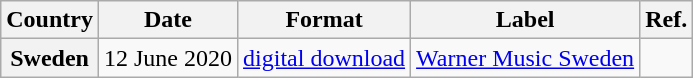<table class="wikitable plainrowheaders">
<tr>
<th scope="col">Country</th>
<th scope="col">Date</th>
<th scope="col">Format</th>
<th scope="col">Label</th>
<th scope="col">Ref.</th>
</tr>
<tr>
<th scope="row">Sweden</th>
<td>12 June 2020</td>
<td><a href='#'>digital download</a></td>
<td><a href='#'>Warner Music Sweden</a></td>
<td></td>
</tr>
</table>
